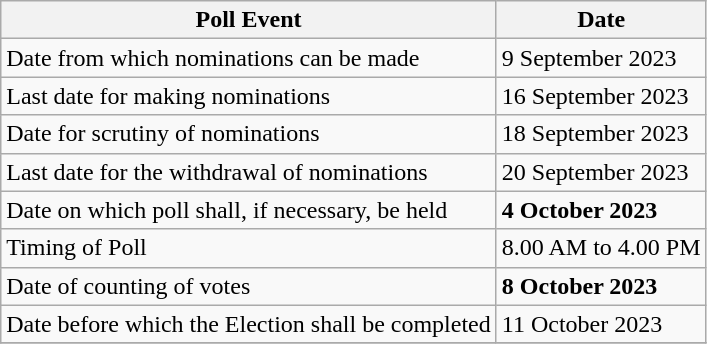<table class="wikitable">
<tr>
<th>Poll Event</th>
<th>Date</th>
</tr>
<tr>
<td>Date from which nominations can be made</td>
<td>9 September 2023</td>
</tr>
<tr>
<td>Last date for making nominations</td>
<td>16 September 2023</td>
</tr>
<tr>
<td>Date for scrutiny of nominations</td>
<td>18 September 2023</td>
</tr>
<tr>
<td>Last date for the withdrawal of nominations</td>
<td>20 September 2023</td>
</tr>
<tr>
<td>Date on which poll shall, if necessary, be held</td>
<td><strong>4 October 2023</strong></td>
</tr>
<tr>
<td>Timing of Poll</td>
<td>8.00 AM to 4.00 PM</td>
</tr>
<tr>
<td>Date of counting of votes</td>
<td><strong>8 October 2023</strong></td>
</tr>
<tr>
<td>Date before which the Election shall be completed</td>
<td>11 October 2023</td>
</tr>
<tr>
</tr>
</table>
